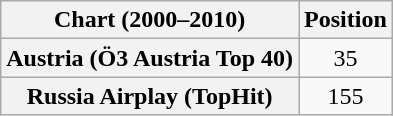<table class="wikitable plainrowheaders" style="text-align:center">
<tr>
<th scope="col">Chart (2000–2010)</th>
<th scope="col">Position</th>
</tr>
<tr>
<th scope="row">Austria (Ö3 Austria Top 40)</th>
<td>35</td>
</tr>
<tr>
<th scope="row">Russia Airplay (TopHit)</th>
<td>155</td>
</tr>
</table>
